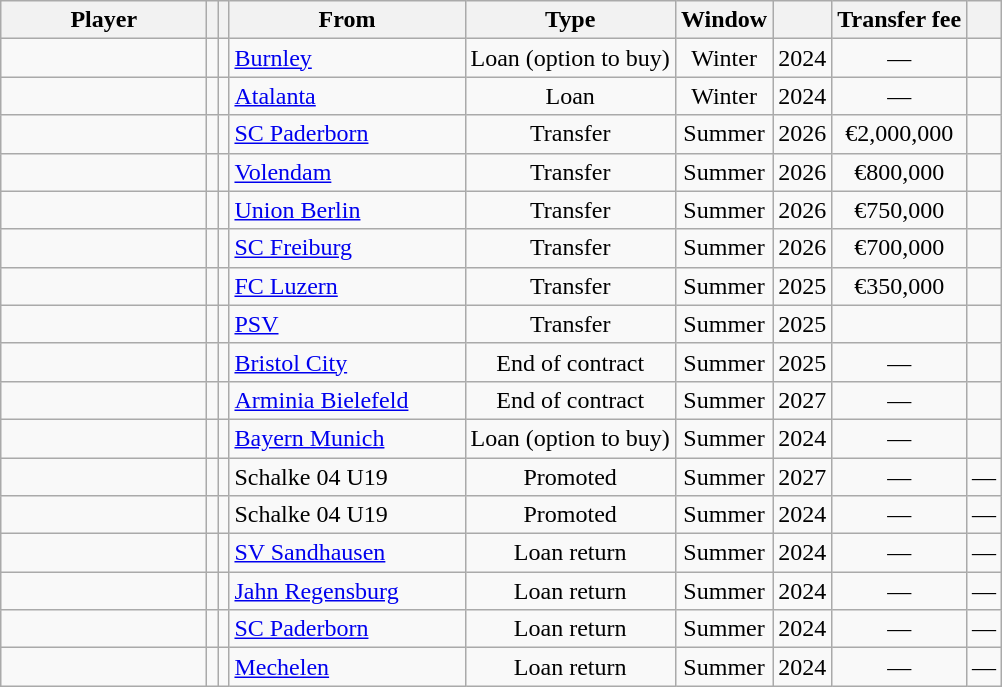<table class="wikitable mw-datatable nowrap sortable" style="text-align:center">
<tr>
<th width="130">Player</th>
<th></th>
<th></th>
<th width=150>From</th>
<th>Type</th>
<th>Window</th>
<th></th>
<th data-sort-type=currency>Transfer fee</th>
<th class="unsortable"></th>
</tr>
<tr>
<td align="left"></td>
<td></td>
<td></td>
<td align="left"> <a href='#'>Burnley</a></td>
<td>Loan (option to buy)</td>
<td>Winter</td>
<td>2024</td>
<td>—</td>
<td></td>
</tr>
<tr>
<td align="left"></td>
<td></td>
<td></td>
<td align="left"> <a href='#'>Atalanta</a></td>
<td>Loan</td>
<td>Winter</td>
<td>2024</td>
<td>—</td>
<td></td>
</tr>
<tr>
<td align="left"></td>
<td></td>
<td></td>
<td align="left"> <a href='#'>SC Paderborn</a></td>
<td>Transfer</td>
<td>Summer</td>
<td>2026</td>
<td>€2,000,000</td>
<td></td>
</tr>
<tr>
<td align="left"></td>
<td></td>
<td></td>
<td align="left"> <a href='#'>Volendam</a></td>
<td>Transfer</td>
<td>Summer</td>
<td>2026</td>
<td>€800,000</td>
<td></td>
</tr>
<tr>
<td align="left"></td>
<td></td>
<td></td>
<td align="left"> <a href='#'>Union Berlin</a></td>
<td>Transfer</td>
<td>Summer</td>
<td>2026</td>
<td>€750,000</td>
<td></td>
</tr>
<tr>
<td align="left"></td>
<td></td>
<td></td>
<td align="left"> <a href='#'>SC Freiburg</a></td>
<td>Transfer</td>
<td>Summer</td>
<td>2026</td>
<td>€700,000</td>
<td></td>
</tr>
<tr>
<td align="left"></td>
<td></td>
<td></td>
<td align="left"> <a href='#'>FC Luzern</a></td>
<td>Transfer</td>
<td>Summer</td>
<td>2025</td>
<td>€350,000</td>
<td></td>
</tr>
<tr>
<td align="left"></td>
<td></td>
<td></td>
<td align="left"> <a href='#'>PSV</a></td>
<td>Transfer</td>
<td>Summer</td>
<td>2025</td>
<td></td>
<td></td>
</tr>
<tr>
<td align="left"></td>
<td></td>
<td></td>
<td align="left"> <a href='#'>Bristol City</a></td>
<td>End of contract</td>
<td>Summer</td>
<td>2025</td>
<td>—</td>
<td></td>
</tr>
<tr>
<td align="left"></td>
<td></td>
<td></td>
<td align="left"> <a href='#'>Arminia Bielefeld</a></td>
<td>End of contract</td>
<td>Summer</td>
<td>2027</td>
<td>—</td>
<td></td>
</tr>
<tr>
<td align="left"></td>
<td></td>
<td></td>
<td align="left"> <a href='#'>Bayern Munich</a></td>
<td>Loan (option to buy)</td>
<td>Summer</td>
<td>2024</td>
<td>—</td>
<td></td>
</tr>
<tr>
<td align="left"></td>
<td></td>
<td></td>
<td align="left"> Schalke 04 U19</td>
<td>Promoted</td>
<td>Summer</td>
<td>2027</td>
<td>—</td>
<td>—</td>
</tr>
<tr>
<td align="left"></td>
<td></td>
<td></td>
<td align="left"> Schalke 04 U19</td>
<td>Promoted</td>
<td>Summer</td>
<td>2024</td>
<td>—</td>
<td>—</td>
</tr>
<tr>
<td align="left"></td>
<td></td>
<td></td>
<td align="left"> <a href='#'>SV Sandhausen</a></td>
<td>Loan return</td>
<td>Summer</td>
<td>2024</td>
<td>—</td>
<td>—</td>
</tr>
<tr>
<td align="left"></td>
<td></td>
<td></td>
<td align="left"> <a href='#'>Jahn Regensburg</a></td>
<td>Loan return</td>
<td>Summer</td>
<td>2024</td>
<td>—</td>
<td>—</td>
</tr>
<tr>
<td align="left"></td>
<td></td>
<td></td>
<td align="left"> <a href='#'>SC Paderborn</a></td>
<td>Loan return</td>
<td>Summer</td>
<td>2024</td>
<td>—</td>
<td>—</td>
</tr>
<tr>
<td align="left"></td>
<td></td>
<td></td>
<td align="left"> <a href='#'>Mechelen</a></td>
<td>Loan return</td>
<td>Summer</td>
<td>2024</td>
<td>—</td>
<td>—</td>
</tr>
</table>
